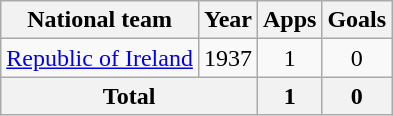<table class=wikitable style=text-align:center>
<tr>
<th>National team</th>
<th>Year</th>
<th>Apps</th>
<th>Goals</th>
</tr>
<tr>
<td><a href='#'>Republic of Ireland</a></td>
<td>1937</td>
<td>1</td>
<td>0</td>
</tr>
<tr>
<th colspan=2>Total</th>
<th>1</th>
<th>0</th>
</tr>
</table>
